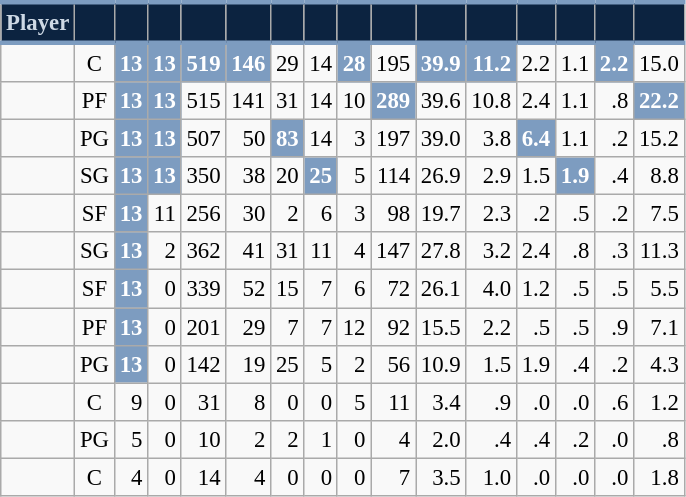<table class="wikitable sortable" style="font-size: 95%; text-align:right;">
<tr>
<th style="background:#0C2340; color:#CED9E5; border-top:#7D9CC0 3px solid; border-bottom:#7D9CC0 3px solid;">Player</th>
<th style="background:#0C2340; color:#CED9E5; border-top:#7D9CC0 3px solid; border-bottom:#7D9CC0 3px solid;"></th>
<th style="background:#0C2340; color:#CED9E5; border-top:#7D9CC0 3px solid; border-bottom:#7D9CC0 3px solid;"></th>
<th style="background:#0C2340; color:#CED9E5; border-top:#7D9CC0 3px solid; border-bottom:#7D9CC0 3px solid;"></th>
<th style="background:#0C2340; color:#CED9E5; border-top:#7D9CC0 3px solid; border-bottom:#7D9CC0 3px solid;"></th>
<th style="background:#0C2340; color:#CED9E5; border-top:#7D9CC0 3px solid; border-bottom:#7D9CC0 3px solid;"></th>
<th style="background:#0C2340; color:#CED9E5; border-top:#7D9CC0 3px solid; border-bottom:#7D9CC0 3px solid;"></th>
<th style="background:#0C2340; color:#CED9E5; border-top:#7D9CC0 3px solid; border-bottom:#7D9CC0 3px solid;"></th>
<th style="background:#0C2340; color:#CED9E5; border-top:#7D9CC0 3px solid; border-bottom:#7D9CC0 3px solid;"></th>
<th style="background:#0C2340; color:#CED9E5; border-top:#7D9CC0 3px solid; border-bottom:#7D9CC0 3px solid;"></th>
<th style="background:#0C2340; color:#CED9E5; border-top:#7D9CC0 3px solid; border-bottom:#7D9CC0 3px solid;"></th>
<th style="background:#0C2340; color:#CED9E5; border-top:#7D9CC0 3px solid; border-bottom:#7D9CC0 3px solid;"></th>
<th style="background:#0C2340; color:#CED9E5; border-top:#7D9CC0 3px solid; border-bottom:#7D9CC0 3px solid;"></th>
<th style="background:#0C2340; color:#CED9E5; border-top:#7D9CC0 3px solid; border-bottom:#7D9CC0 3px solid;"></th>
<th style="background:#0C2340; color:#CED9E5; border-top:#7D9CC0 3px solid; border-bottom:#7D9CC0 3px solid;"></th>
<th style="background:#0C2340; color:#CED9E5; border-top:#7D9CC0 3px solid; border-bottom:#7D9CC0 3px solid;"></th>
</tr>
<tr>
<td style="text-align:left;"></td>
<td style="text-align:center;">C</td>
<td style="background:#7D9CC0; color:#FFFFFF;"><strong>13</strong></td>
<td style="background:#7D9CC0; color:#FFFFFF;"><strong>13</strong></td>
<td style="background:#7D9CC0; color:#FFFFFF;"><strong>519</strong></td>
<td style="background:#7D9CC0; color:#FFFFFF;"><strong>146</strong></td>
<td>29</td>
<td>14</td>
<td style="background:#7D9CC0; color:#FFFFFF;"><strong>28</strong></td>
<td>195</td>
<td style="background:#7D9CC0; color:#FFFFFF;"><strong>39.9</strong></td>
<td style="background:#7D9CC0; color:#FFFFFF;"><strong>11.2</strong></td>
<td>2.2</td>
<td>1.1</td>
<td style="background:#7D9CC0; color:#FFFFFF;"><strong>2.2</strong></td>
<td>15.0</td>
</tr>
<tr>
<td style="text-align:left;"></td>
<td style="text-align:center;">PF</td>
<td style="background:#7D9CC0; color:#FFFFFF;"><strong>13</strong></td>
<td style="background:#7D9CC0; color:#FFFFFF;"><strong>13</strong></td>
<td>515</td>
<td>141</td>
<td>31</td>
<td>14</td>
<td>10</td>
<td style="background:#7D9CC0; color:#FFFFFF;"><strong>289</strong></td>
<td>39.6</td>
<td>10.8</td>
<td>2.4</td>
<td>1.1</td>
<td>.8</td>
<td style="background:#7D9CC0; color:#FFFFFF;"><strong>22.2</strong></td>
</tr>
<tr>
<td style="text-align:left;"></td>
<td style="text-align:center;">PG</td>
<td style="background:#7D9CC0; color:#FFFFFF;"><strong>13</strong></td>
<td style="background:#7D9CC0; color:#FFFFFF;"><strong>13</strong></td>
<td>507</td>
<td>50</td>
<td style="background:#7D9CC0; color:#FFFFFF;"><strong>83</strong></td>
<td>14</td>
<td>3</td>
<td>197</td>
<td>39.0</td>
<td>3.8</td>
<td style="background:#7D9CC0; color:#FFFFFF;"><strong>6.4</strong></td>
<td>1.1</td>
<td>.2</td>
<td>15.2</td>
</tr>
<tr>
<td style="text-align:left;"></td>
<td style="text-align:center;">SG</td>
<td style="background:#7D9CC0; color:#FFFFFF;"><strong>13</strong></td>
<td style="background:#7D9CC0; color:#FFFFFF;"><strong>13</strong></td>
<td>350</td>
<td>38</td>
<td>20</td>
<td style="background:#7D9CC0; color:#FFFFFF;"><strong>25</strong></td>
<td>5</td>
<td>114</td>
<td>26.9</td>
<td>2.9</td>
<td>1.5</td>
<td style="background:#7D9CC0; color:#FFFFFF;"><strong>1.9</strong></td>
<td>.4</td>
<td>8.8</td>
</tr>
<tr>
<td style="text-align:left;"></td>
<td style="text-align:center;">SF</td>
<td style="background:#7D9CC0; color:#FFFFFF;"><strong>13</strong></td>
<td>11</td>
<td>256</td>
<td>30</td>
<td>2</td>
<td>6</td>
<td>3</td>
<td>98</td>
<td>19.7</td>
<td>2.3</td>
<td>.2</td>
<td>.5</td>
<td>.2</td>
<td>7.5</td>
</tr>
<tr>
<td style="text-align:left;"></td>
<td style="text-align:center;">SG</td>
<td style="background:#7D9CC0; color:#FFFFFF;"><strong>13</strong></td>
<td>2</td>
<td>362</td>
<td>41</td>
<td>31</td>
<td>11</td>
<td>4</td>
<td>147</td>
<td>27.8</td>
<td>3.2</td>
<td>2.4</td>
<td>.8</td>
<td>.3</td>
<td>11.3</td>
</tr>
<tr>
<td style="text-align:left;"></td>
<td style="text-align:center;">SF</td>
<td style="background:#7D9CC0; color:#FFFFFF;"><strong>13</strong></td>
<td>0</td>
<td>339</td>
<td>52</td>
<td>15</td>
<td>7</td>
<td>6</td>
<td>72</td>
<td>26.1</td>
<td>4.0</td>
<td>1.2</td>
<td>.5</td>
<td>.5</td>
<td>5.5</td>
</tr>
<tr>
<td style="text-align:left;"></td>
<td style="text-align:center;">PF</td>
<td style="background:#7D9CC0; color:#FFFFFF;"><strong>13</strong></td>
<td>0</td>
<td>201</td>
<td>29</td>
<td>7</td>
<td>7</td>
<td>12</td>
<td>92</td>
<td>15.5</td>
<td>2.2</td>
<td>.5</td>
<td>.5</td>
<td>.9</td>
<td>7.1</td>
</tr>
<tr>
<td style="text-align:left;"></td>
<td style="text-align:center;">PG</td>
<td style="background:#7D9CC0; color:#FFFFFF;"><strong>13</strong></td>
<td>0</td>
<td>142</td>
<td>19</td>
<td>25</td>
<td>5</td>
<td>2</td>
<td>56</td>
<td>10.9</td>
<td>1.5</td>
<td>1.9</td>
<td>.4</td>
<td>.2</td>
<td>4.3</td>
</tr>
<tr>
<td style="text-align:left;"></td>
<td style="text-align:center;">C</td>
<td>9</td>
<td>0</td>
<td>31</td>
<td>8</td>
<td>0</td>
<td>0</td>
<td>5</td>
<td>11</td>
<td>3.4</td>
<td>.9</td>
<td>.0</td>
<td>.0</td>
<td>.6</td>
<td>1.2</td>
</tr>
<tr>
<td style="text-align:left;"></td>
<td style="text-align:center;">PG</td>
<td>5</td>
<td>0</td>
<td>10</td>
<td>2</td>
<td>2</td>
<td>1</td>
<td>0</td>
<td>4</td>
<td>2.0</td>
<td>.4</td>
<td>.4</td>
<td>.2</td>
<td>.0</td>
<td>.8</td>
</tr>
<tr>
<td style="text-align:left;"></td>
<td style="text-align:center;">C</td>
<td>4</td>
<td>0</td>
<td>14</td>
<td>4</td>
<td>0</td>
<td>0</td>
<td>0</td>
<td>7</td>
<td>3.5</td>
<td>1.0</td>
<td>.0</td>
<td>.0</td>
<td>.0</td>
<td>1.8</td>
</tr>
</table>
